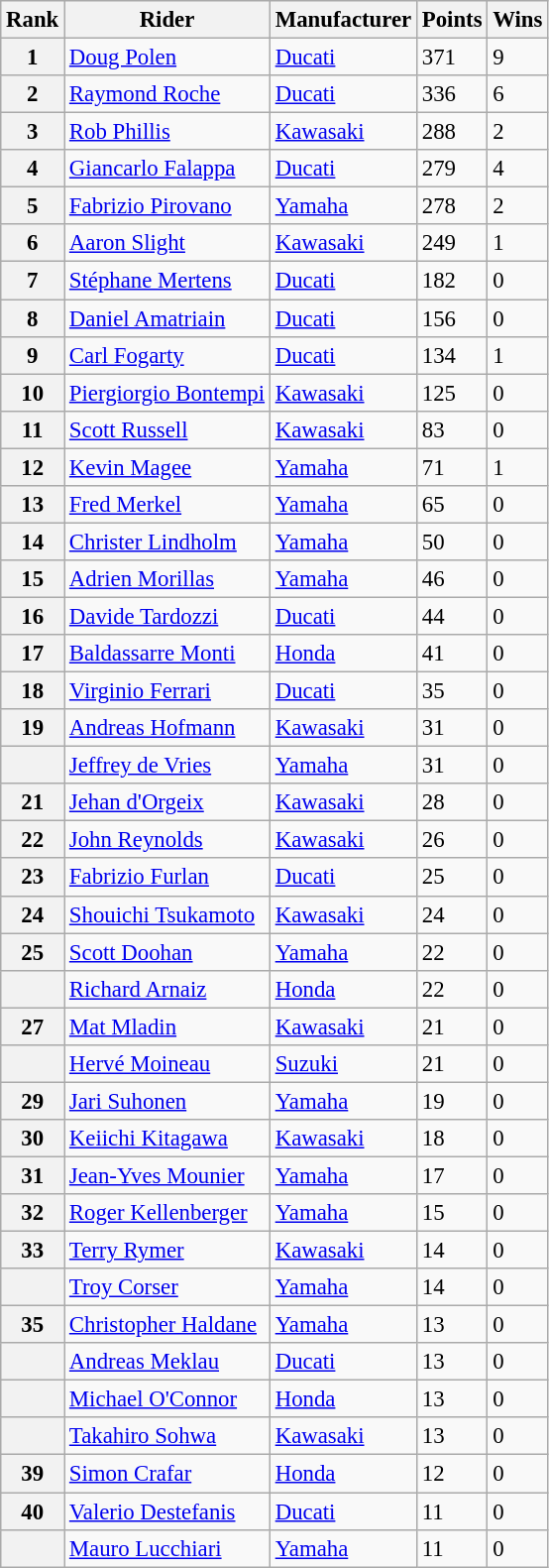<table class="wikitable" style="font-size: 95%;">
<tr>
<th>Rank</th>
<th>Rider</th>
<th>Manufacturer</th>
<th>Points</th>
<th>Wins</th>
</tr>
<tr>
<th>1</th>
<td> <a href='#'>Doug Polen</a></td>
<td> <a href='#'>Ducati</a></td>
<td>371</td>
<td>9</td>
</tr>
<tr>
<th>2</th>
<td> <a href='#'>Raymond Roche</a></td>
<td> <a href='#'>Ducati</a></td>
<td>336</td>
<td>6</td>
</tr>
<tr>
<th>3</th>
<td> <a href='#'>Rob Phillis</a></td>
<td> <a href='#'>Kawasaki</a></td>
<td>288</td>
<td>2</td>
</tr>
<tr>
<th>4</th>
<td> <a href='#'>Giancarlo Falappa</a></td>
<td> <a href='#'>Ducati</a></td>
<td>279</td>
<td>4</td>
</tr>
<tr>
<th>5</th>
<td> <a href='#'>Fabrizio Pirovano</a></td>
<td> <a href='#'>Yamaha</a></td>
<td>278</td>
<td>2</td>
</tr>
<tr>
<th>6</th>
<td> <a href='#'>Aaron Slight</a></td>
<td> <a href='#'>Kawasaki</a></td>
<td>249</td>
<td>1</td>
</tr>
<tr>
<th>7</th>
<td> <a href='#'>Stéphane Mertens</a></td>
<td> <a href='#'>Ducati</a></td>
<td>182</td>
<td>0</td>
</tr>
<tr>
<th>8</th>
<td> <a href='#'>Daniel Amatriain</a></td>
<td> <a href='#'>Ducati</a></td>
<td>156</td>
<td>0</td>
</tr>
<tr>
<th>9</th>
<td> <a href='#'>Carl Fogarty</a></td>
<td> <a href='#'>Ducati</a></td>
<td>134</td>
<td>1</td>
</tr>
<tr>
<th>10</th>
<td> <a href='#'>Piergiorgio Bontempi</a></td>
<td> <a href='#'>Kawasaki</a></td>
<td>125</td>
<td>0</td>
</tr>
<tr>
<th>11</th>
<td> <a href='#'>Scott Russell</a></td>
<td> <a href='#'>Kawasaki</a></td>
<td>83</td>
<td>0</td>
</tr>
<tr>
<th>12</th>
<td> <a href='#'>Kevin Magee</a></td>
<td> <a href='#'>Yamaha</a></td>
<td>71</td>
<td>1</td>
</tr>
<tr>
<th>13</th>
<td> <a href='#'>Fred Merkel</a></td>
<td> <a href='#'>Yamaha</a></td>
<td>65</td>
<td>0</td>
</tr>
<tr>
<th>14</th>
<td> <a href='#'>Christer Lindholm</a></td>
<td> <a href='#'>Yamaha</a></td>
<td>50</td>
<td>0</td>
</tr>
<tr>
<th>15</th>
<td> <a href='#'>Adrien Morillas</a></td>
<td> <a href='#'>Yamaha</a></td>
<td>46</td>
<td>0</td>
</tr>
<tr>
<th>16</th>
<td> <a href='#'>Davide Tardozzi</a></td>
<td> <a href='#'>Ducati</a></td>
<td>44</td>
<td>0</td>
</tr>
<tr>
<th>17</th>
<td> <a href='#'>Baldassarre Monti</a></td>
<td> <a href='#'>Honda</a></td>
<td>41</td>
<td>0</td>
</tr>
<tr>
<th>18</th>
<td> <a href='#'>Virginio Ferrari</a></td>
<td> <a href='#'>Ducati</a></td>
<td>35</td>
<td>0</td>
</tr>
<tr>
<th>19</th>
<td> <a href='#'>Andreas Hofmann</a></td>
<td> <a href='#'>Kawasaki</a></td>
<td>31</td>
<td>0</td>
</tr>
<tr>
<th></th>
<td> <a href='#'>Jeffrey de Vries</a></td>
<td> <a href='#'>Yamaha</a></td>
<td>31</td>
<td>0</td>
</tr>
<tr>
<th>21</th>
<td> <a href='#'>Jehan d'Orgeix</a></td>
<td> <a href='#'>Kawasaki</a></td>
<td>28</td>
<td>0</td>
</tr>
<tr>
<th>22</th>
<td> <a href='#'>John Reynolds</a></td>
<td> <a href='#'>Kawasaki</a></td>
<td>26</td>
<td>0</td>
</tr>
<tr>
<th>23</th>
<td> <a href='#'>Fabrizio Furlan</a></td>
<td> <a href='#'>Ducati</a></td>
<td>25</td>
<td>0</td>
</tr>
<tr>
<th>24</th>
<td> <a href='#'>Shouichi Tsukamoto</a></td>
<td> <a href='#'>Kawasaki</a></td>
<td>24</td>
<td>0</td>
</tr>
<tr>
<th>25</th>
<td> <a href='#'>Scott Doohan</a></td>
<td> <a href='#'>Yamaha</a></td>
<td>22</td>
<td>0</td>
</tr>
<tr>
<th></th>
<td> <a href='#'>Richard Arnaiz</a></td>
<td> <a href='#'>Honda</a></td>
<td>22</td>
<td>0</td>
</tr>
<tr>
<th>27</th>
<td> <a href='#'>Mat Mladin</a></td>
<td> <a href='#'>Kawasaki</a></td>
<td>21</td>
<td>0</td>
</tr>
<tr>
<th></th>
<td> <a href='#'>Hervé Moineau</a></td>
<td> <a href='#'>Suzuki</a></td>
<td>21</td>
<td>0</td>
</tr>
<tr>
<th>29</th>
<td> <a href='#'>Jari Suhonen</a></td>
<td> <a href='#'>Yamaha</a></td>
<td>19</td>
<td>0</td>
</tr>
<tr>
<th>30</th>
<td> <a href='#'>Keiichi Kitagawa</a></td>
<td> <a href='#'>Kawasaki</a></td>
<td>18</td>
<td>0</td>
</tr>
<tr>
<th>31</th>
<td> <a href='#'>Jean-Yves Mounier</a></td>
<td> <a href='#'>Yamaha</a></td>
<td>17</td>
<td>0</td>
</tr>
<tr>
<th>32</th>
<td> <a href='#'>Roger Kellenberger</a></td>
<td> <a href='#'>Yamaha</a></td>
<td>15</td>
<td>0</td>
</tr>
<tr>
<th>33</th>
<td> <a href='#'>Terry Rymer</a></td>
<td> <a href='#'>Kawasaki</a></td>
<td>14</td>
<td>0</td>
</tr>
<tr>
<th></th>
<td> <a href='#'>Troy Corser</a></td>
<td> <a href='#'>Yamaha</a></td>
<td>14</td>
<td>0</td>
</tr>
<tr>
<th>35</th>
<td> <a href='#'>Christopher Haldane</a></td>
<td> <a href='#'>Yamaha</a></td>
<td>13</td>
<td>0</td>
</tr>
<tr>
<th></th>
<td> <a href='#'>Andreas Meklau</a></td>
<td> <a href='#'>Ducati</a></td>
<td>13</td>
<td>0</td>
</tr>
<tr>
<th></th>
<td> <a href='#'>Michael O'Connor</a></td>
<td> <a href='#'>Honda</a></td>
<td>13</td>
<td>0</td>
</tr>
<tr>
<th></th>
<td> <a href='#'>Takahiro Sohwa</a></td>
<td> <a href='#'>Kawasaki</a></td>
<td>13</td>
<td>0</td>
</tr>
<tr>
<th>39</th>
<td> <a href='#'>Simon Crafar</a></td>
<td> <a href='#'>Honda</a></td>
<td>12</td>
<td>0</td>
</tr>
<tr>
<th>40</th>
<td> <a href='#'>Valerio Destefanis</a></td>
<td> <a href='#'>Ducati</a></td>
<td>11</td>
<td>0</td>
</tr>
<tr>
<th></th>
<td> <a href='#'>Mauro Lucchiari</a></td>
<td> <a href='#'>Yamaha</a></td>
<td>11</td>
<td>0</td>
</tr>
</table>
